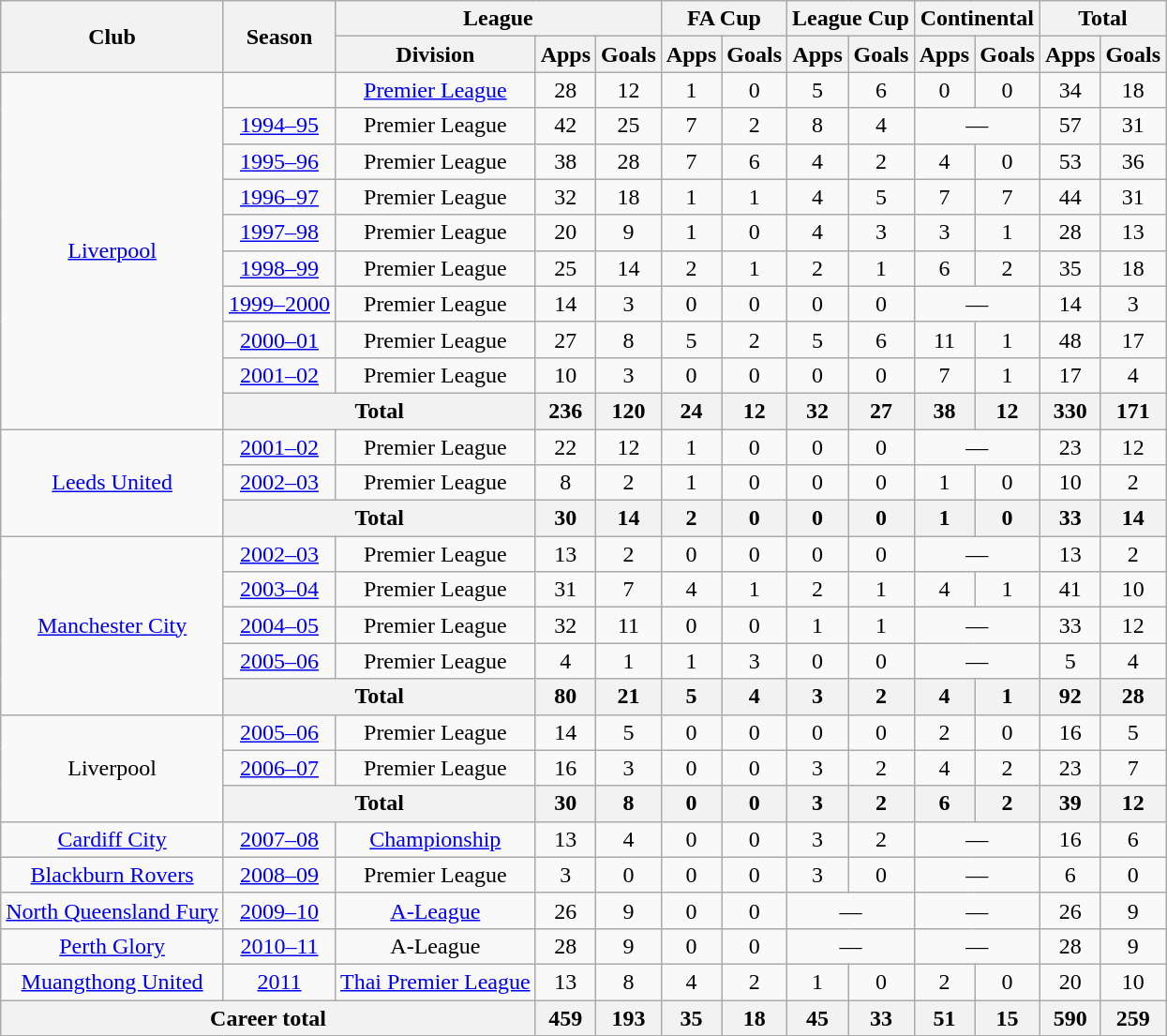<table class="wikitable" style="text-align:center">
<tr>
<th rowspan="2">Club</th>
<th rowspan="2">Season</th>
<th colspan="3">League</th>
<th colspan="2">FA Cup</th>
<th colspan="2">League Cup</th>
<th colspan="2">Continental</th>
<th colspan="2">Total</th>
</tr>
<tr>
<th>Division</th>
<th>Apps</th>
<th>Goals</th>
<th>Apps</th>
<th>Goals</th>
<th>Apps</th>
<th>Goals</th>
<th>Apps</th>
<th>Goals</th>
<th>Apps</th>
<th>Goals</th>
</tr>
<tr>
<td rowspan="10"><a href='#'>Liverpool</a></td>
<td></td>
<td><a href='#'>Premier League</a></td>
<td>28</td>
<td>12</td>
<td>1</td>
<td>0</td>
<td>5</td>
<td>6</td>
<td>0</td>
<td>0</td>
<td>34</td>
<td>18</td>
</tr>
<tr>
<td><a href='#'>1994–95</a></td>
<td>Premier League</td>
<td>42</td>
<td>25</td>
<td>7</td>
<td>2</td>
<td>8</td>
<td>4</td>
<td colspan="2">—</td>
<td>57</td>
<td>31</td>
</tr>
<tr>
<td><a href='#'>1995–96</a></td>
<td>Premier League</td>
<td>38</td>
<td>28</td>
<td>7</td>
<td>6</td>
<td>4</td>
<td>2</td>
<td>4</td>
<td>0</td>
<td>53</td>
<td>36</td>
</tr>
<tr>
<td><a href='#'>1996–97</a></td>
<td>Premier League</td>
<td>32</td>
<td>18</td>
<td>1</td>
<td>1</td>
<td>4</td>
<td>5</td>
<td>7</td>
<td>7</td>
<td>44</td>
<td>31</td>
</tr>
<tr>
<td><a href='#'>1997–98</a></td>
<td>Premier League</td>
<td>20</td>
<td>9</td>
<td>1</td>
<td>0</td>
<td>4</td>
<td>3</td>
<td>3</td>
<td>1</td>
<td>28</td>
<td>13</td>
</tr>
<tr>
<td><a href='#'>1998–99</a></td>
<td>Premier League</td>
<td>25</td>
<td>14</td>
<td>2</td>
<td>1</td>
<td>2</td>
<td>1</td>
<td>6</td>
<td>2</td>
<td>35</td>
<td>18</td>
</tr>
<tr>
<td><a href='#'>1999–2000</a></td>
<td>Premier League</td>
<td>14</td>
<td>3</td>
<td>0</td>
<td>0</td>
<td>0</td>
<td>0</td>
<td colspan="2">—</td>
<td>14</td>
<td>3</td>
</tr>
<tr>
<td><a href='#'>2000–01</a></td>
<td>Premier League</td>
<td>27</td>
<td>8</td>
<td>5</td>
<td>2</td>
<td>5</td>
<td>6</td>
<td>11</td>
<td>1</td>
<td>48</td>
<td>17</td>
</tr>
<tr>
<td><a href='#'>2001–02</a></td>
<td>Premier League</td>
<td>10</td>
<td>3</td>
<td>0</td>
<td>0</td>
<td>0</td>
<td>0</td>
<td>7</td>
<td>1</td>
<td>17</td>
<td>4</td>
</tr>
<tr>
<th colspan="2">Total</th>
<th>236</th>
<th>120</th>
<th>24</th>
<th>12</th>
<th>32</th>
<th>27</th>
<th>38</th>
<th>12</th>
<th>330</th>
<th>171</th>
</tr>
<tr>
<td rowspan="3"><a href='#'>Leeds United</a></td>
<td><a href='#'>2001–02</a></td>
<td>Premier League</td>
<td>22</td>
<td>12</td>
<td>1</td>
<td>0</td>
<td>0</td>
<td>0</td>
<td colspan="2">—</td>
<td>23</td>
<td>12</td>
</tr>
<tr>
<td><a href='#'>2002–03</a></td>
<td>Premier League</td>
<td>8</td>
<td>2</td>
<td>1</td>
<td>0</td>
<td>0</td>
<td>0</td>
<td>1</td>
<td>0</td>
<td>10</td>
<td>2</td>
</tr>
<tr>
<th colspan="2">Total</th>
<th>30</th>
<th>14</th>
<th>2</th>
<th>0</th>
<th>0</th>
<th>0</th>
<th>1</th>
<th>0</th>
<th>33</th>
<th>14</th>
</tr>
<tr>
<td rowspan="5"><a href='#'>Manchester City</a></td>
<td><a href='#'>2002–03</a></td>
<td>Premier League</td>
<td>13</td>
<td>2</td>
<td>0</td>
<td>0</td>
<td>0</td>
<td>0</td>
<td colspan="2">—</td>
<td>13</td>
<td>2</td>
</tr>
<tr>
<td><a href='#'>2003–04</a></td>
<td>Premier League</td>
<td>31</td>
<td>7</td>
<td>4</td>
<td>1</td>
<td>2</td>
<td>1</td>
<td>4</td>
<td>1</td>
<td>41</td>
<td>10</td>
</tr>
<tr>
<td><a href='#'>2004–05</a></td>
<td>Premier League</td>
<td>32</td>
<td>11</td>
<td>0</td>
<td>0</td>
<td>1</td>
<td>1</td>
<td colspan="2">—</td>
<td>33</td>
<td>12</td>
</tr>
<tr>
<td><a href='#'>2005–06</a></td>
<td>Premier League</td>
<td>4</td>
<td>1</td>
<td>1</td>
<td>3</td>
<td>0</td>
<td>0</td>
<td colspan="2">—</td>
<td>5</td>
<td>4</td>
</tr>
<tr>
<th colspan="2">Total</th>
<th>80</th>
<th>21</th>
<th>5</th>
<th>4</th>
<th>3</th>
<th>2</th>
<th>4</th>
<th>1</th>
<th>92</th>
<th>28</th>
</tr>
<tr>
<td rowspan="3">Liverpool</td>
<td><a href='#'>2005–06</a></td>
<td>Premier League</td>
<td>14</td>
<td>5</td>
<td>0</td>
<td>0</td>
<td>0</td>
<td>0</td>
<td>2</td>
<td>0</td>
<td>16</td>
<td>5</td>
</tr>
<tr>
<td><a href='#'>2006–07</a></td>
<td>Premier League</td>
<td>16</td>
<td>3</td>
<td>0</td>
<td>0</td>
<td>3</td>
<td>2</td>
<td>4</td>
<td>2</td>
<td>23</td>
<td>7</td>
</tr>
<tr>
<th colspan="2">Total</th>
<th>30</th>
<th>8</th>
<th>0</th>
<th>0</th>
<th>3</th>
<th>2</th>
<th>6</th>
<th>2</th>
<th>39</th>
<th>12</th>
</tr>
<tr>
<td><a href='#'>Cardiff City</a></td>
<td><a href='#'>2007–08</a></td>
<td><a href='#'>Championship</a></td>
<td>13</td>
<td>4</td>
<td>0</td>
<td>0</td>
<td>3</td>
<td>2</td>
<td colspan="2">—</td>
<td>16</td>
<td>6</td>
</tr>
<tr>
<td><a href='#'>Blackburn Rovers</a></td>
<td><a href='#'>2008–09</a></td>
<td>Premier League</td>
<td>3</td>
<td>0</td>
<td>0</td>
<td>0</td>
<td>3</td>
<td>0</td>
<td colspan="2">—</td>
<td>6</td>
<td>0</td>
</tr>
<tr>
<td><a href='#'>North Queensland Fury</a></td>
<td><a href='#'>2009–10</a></td>
<td><a href='#'>A-League</a></td>
<td>26</td>
<td>9</td>
<td>0</td>
<td>0</td>
<td colspan="2">—</td>
<td colspan="2">—</td>
<td>26</td>
<td>9</td>
</tr>
<tr>
<td><a href='#'>Perth Glory</a></td>
<td><a href='#'>2010–11</a></td>
<td>A-League</td>
<td>28</td>
<td>9</td>
<td>0</td>
<td>0</td>
<td colspan="2">—</td>
<td colspan="2">—</td>
<td>28</td>
<td>9</td>
</tr>
<tr>
<td><a href='#'>Muangthong United</a></td>
<td><a href='#'>2011</a></td>
<td><a href='#'>Thai Premier League</a></td>
<td>13</td>
<td>8</td>
<td>4</td>
<td>2</td>
<td>1</td>
<td>0</td>
<td>2</td>
<td>0</td>
<td>20</td>
<td>10</td>
</tr>
<tr>
<th colspan="3">Career total</th>
<th>459</th>
<th>193</th>
<th>35</th>
<th>18</th>
<th>45</th>
<th>33</th>
<th>51</th>
<th>15</th>
<th>590</th>
<th>259</th>
</tr>
</table>
